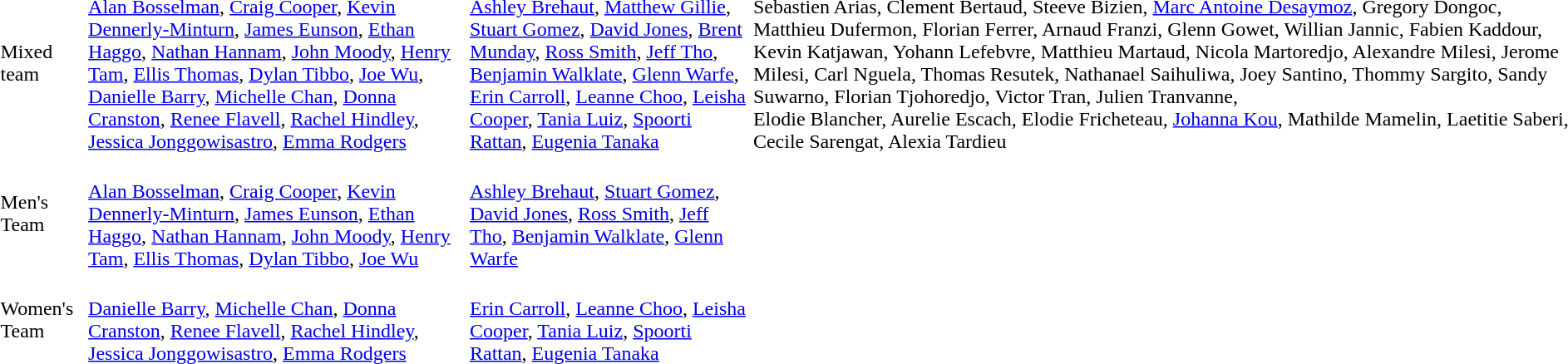<table>
<tr>
<td>Mixed team</td>
<td><br><a href='#'>Alan Bosselman</a>, <a href='#'>Craig Cooper</a>, <a href='#'>Kevin Dennerly-Minturn</a>, <a href='#'>James Eunson</a>, <a href='#'>Ethan Haggo</a>, <a href='#'>Nathan Hannam</a>, <a href='#'>John Moody</a>, <a href='#'>Henry Tam</a>, <a href='#'>Ellis Thomas</a>, <a href='#'>Dylan Tibbo</a>, <a href='#'>Joe Wu</a>,<br><a href='#'>Danielle Barry</a>, <a href='#'>Michelle Chan</a>, <a href='#'>Donna Cranston</a>, <a href='#'>Renee Flavell</a>, <a href='#'>Rachel Hindley</a>, <a href='#'>Jessica Jonggowisastro</a>, <a href='#'>Emma Rodgers</a></td>
<td><br><a href='#'>Ashley Brehaut</a>, <a href='#'>Matthew Gillie</a>, <a href='#'>Stuart Gomez</a>, <a href='#'>David Jones</a>, <a href='#'>Brent Munday</a>, <a href='#'>Ross Smith</a>, <a href='#'>Jeff Tho</a>, <a href='#'>Benjamin Walklate</a>, <a href='#'>Glenn Warfe</a>,<br><a href='#'>Erin Carroll</a>, <a href='#'>Leanne Choo</a>, <a href='#'>Leisha Cooper</a>, <a href='#'>Tania Luiz</a>, <a href='#'>Spoorti Rattan</a>, <a href='#'>Eugenia Tanaka</a></td>
<td><br>Sebastien Arias, Clement Bertaud, Steeve Bizien, <a href='#'>Marc Antoine Desaymoz</a>, Gregory Dongoc, Matthieu Dufermon, Florian Ferrer, Arnaud Franzi, Glenn Gowet, Willian Jannic, Fabien Kaddour, Kevin Katjawan, Yohann Lefebvre, Matthieu Martaud, Nicola Martoredjo, Alexandre Milesi, Jerome Milesi, Carl Nguela, Thomas Resutek, Nathanael Saihuliwa, Joey Santino, Thommy Sargito, Sandy Suwarno, Florian Tjohoredjo, Victor Tran, Julien Tranvanne,<br>Elodie Blancher, Aurelie Escach, Elodie Fricheteau, <a href='#'>Johanna Kou</a>, Mathilde Mamelin, Laetitie Saberi, Cecile Sarengat, Alexia Tardieu</td>
</tr>
<tr>
<td>Men's Team</td>
<td><br><a href='#'>Alan Bosselman</a>, <a href='#'>Craig Cooper</a>, <a href='#'>Kevin Dennerly-Minturn</a>, <a href='#'>James Eunson</a>, <a href='#'>Ethan Haggo</a>, <a href='#'>Nathan Hannam</a>, <a href='#'>John Moody</a>, <a href='#'>Henry Tam</a>, <a href='#'>Ellis Thomas</a>, <a href='#'>Dylan Tibbo</a>, <a href='#'>Joe Wu</a></td>
<td><br><a href='#'>Ashley Brehaut</a>, <a href='#'>Stuart Gomez</a>, <a href='#'>David Jones</a>, <a href='#'>Ross Smith</a>, <a href='#'>Jeff Tho</a>, <a href='#'>Benjamin Walklate</a>, <a href='#'>Glenn Warfe</a></td>
</tr>
<tr>
<td>Women's Team</td>
<td><br><a href='#'>Danielle Barry</a>, <a href='#'>Michelle Chan</a>, <a href='#'>Donna Cranston</a>, <a href='#'>Renee Flavell</a>, <a href='#'>Rachel Hindley</a>, <a href='#'>Jessica Jonggowisastro</a>, <a href='#'>Emma Rodgers</a></td>
<td><br><a href='#'>Erin Carroll</a>, <a href='#'>Leanne Choo</a>, <a href='#'>Leisha Cooper</a>, <a href='#'>Tania Luiz</a>, <a href='#'>Spoorti Rattan</a>, <a href='#'>Eugenia Tanaka</a></td>
</tr>
</table>
